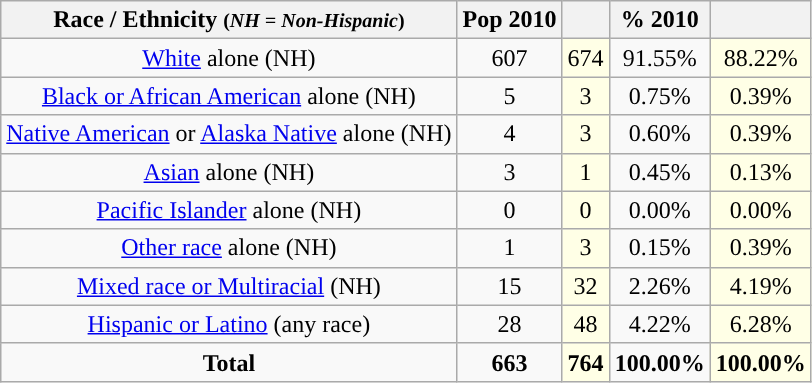<table class="wikitable" style="text-align:center;">
<tr>
<th>Race / Ethnicity <small>(<em>NH = Non-Hispanic</em>)</small></th>
<th>Pop 2010</th>
<th></th>
<th>% 2010</th>
<th></th>
</tr>
<tr>
<td><a href='#'>White</a> alone (NH)</td>
<td>607</td>
<td style='background: #ffffe6;'>674</td>
<td>91.55%</td>
<td style='background: #ffffe6;'>88.22%</td>
</tr>
<tr>
<td><a href='#'>Black or African American</a> alone (NH)</td>
<td>5</td>
<td style='background: #ffffe6;'>3</td>
<td>0.75%</td>
<td style='background: #ffffe6;'>0.39%</td>
</tr>
<tr>
<td><a href='#'>Native American</a> or <a href='#'>Alaska Native</a> alone (NH)</td>
<td>4</td>
<td style='background: #ffffe6;'>3</td>
<td>0.60%</td>
<td style='background: #ffffe6;'>0.39%</td>
</tr>
<tr>
<td><a href='#'>Asian</a> alone (NH)</td>
<td>3</td>
<td style='background: #ffffe6;'>1</td>
<td>0.45%</td>
<td style='background: #ffffe6;'>0.13%</td>
</tr>
<tr>
<td><a href='#'>Pacific Islander</a> alone (NH)</td>
<td>0</td>
<td style='background: #ffffe6;'>0</td>
<td>0.00%</td>
<td style='background: #ffffe6;'>0.00%</td>
</tr>
<tr>
<td><a href='#'>Other race</a> alone (NH)</td>
<td>1</td>
<td style='background: #ffffe6;'>3</td>
<td>0.15%</td>
<td style='background: #ffffe6;'>0.39%</td>
</tr>
<tr>
<td><a href='#'>Mixed race or Multiracial</a> (NH)</td>
<td>15</td>
<td style='background: #ffffe6;'>32</td>
<td>2.26%</td>
<td style='background: #ffffe6;'>4.19%</td>
</tr>
<tr>
<td><a href='#'>Hispanic or Latino</a> (any race)</td>
<td>28</td>
<td style='background: #ffffe6;'>48</td>
<td>4.22%</td>
<td style='background: #ffffe6;'>6.28%</td>
</tr>
<tr>
<td><strong>Total</strong></td>
<td><strong>663</strong></td>
<td style='background: #ffffe6;'><strong>764</strong></td>
<td><strong>100.00%</strong></td>
<td style='background: #ffffe6;'><strong>100.00%</strong></td>
</tr>
</table>
